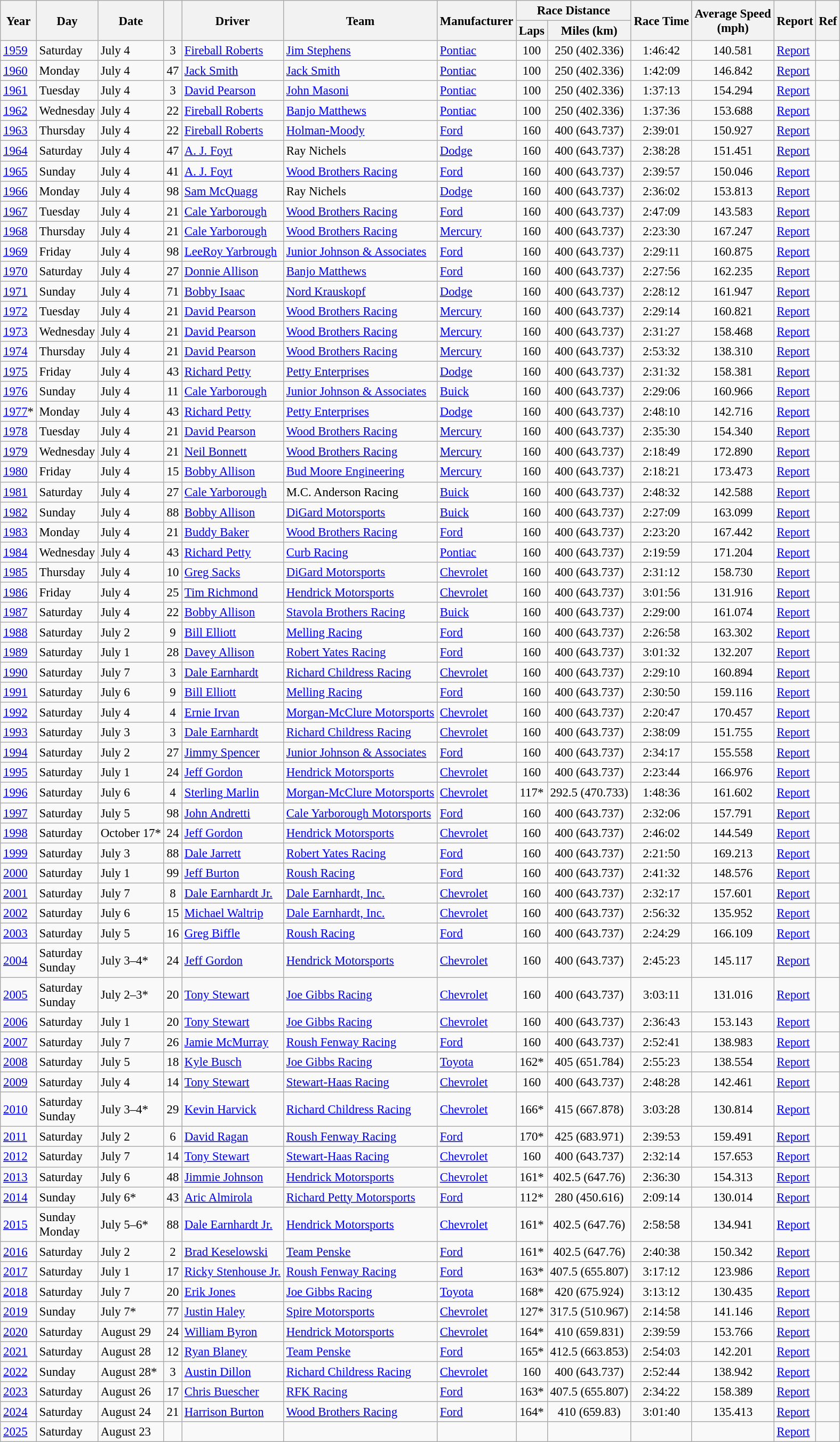<table class="wikitable" style="font-size: 95%;">
<tr>
<th rowspan="2">Year</th>
<th rowspan="2">Day</th>
<th rowspan="2">Date</th>
<th rowspan="2"></th>
<th rowspan="2">Driver</th>
<th rowspan="2">Team</th>
<th rowspan="2">Manufacturer</th>
<th colspan="2">Race Distance</th>
<th rowspan="2">Race Time</th>
<th rowspan="2">Average Speed<br>(mph)</th>
<th rowspan="2">Report</th>
<th rowspan="2">Ref</th>
</tr>
<tr>
<th>Laps</th>
<th>Miles (km)</th>
</tr>
<tr>
<td><a href='#'>1959</a></td>
<td>Saturday</td>
<td>July 4</td>
<td align="center">3</td>
<td><a href='#'>Fireball Roberts</a></td>
<td><a href='#'>Jim Stephens</a></td>
<td><a href='#'>Pontiac</a></td>
<td align="center">100</td>
<td align="center">250 (402.336)</td>
<td align="center">1:46:42</td>
<td align="center">140.581</td>
<td><a href='#'>Report</a></td>
<td align="center"></td>
</tr>
<tr>
<td><a href='#'>1960</a></td>
<td>Monday</td>
<td>July 4</td>
<td align="center">47</td>
<td><a href='#'>Jack Smith</a></td>
<td><a href='#'>Jack Smith</a></td>
<td><a href='#'>Pontiac</a></td>
<td align="center">100</td>
<td align="center">250 (402.336)</td>
<td align="center">1:42:09</td>
<td align="center">146.842</td>
<td><a href='#'>Report</a></td>
<td align="center"></td>
</tr>
<tr>
<td><a href='#'>1961</a></td>
<td>Tuesday</td>
<td>July 4</td>
<td align="center">3</td>
<td><a href='#'>David Pearson</a></td>
<td><a href='#'>John Masoni</a></td>
<td><a href='#'>Pontiac</a></td>
<td align="center">100</td>
<td align="center">250 (402.336)</td>
<td align="center">1:37:13</td>
<td align="center">154.294</td>
<td><a href='#'>Report</a></td>
<td align="center"></td>
</tr>
<tr>
<td><a href='#'>1962</a></td>
<td>Wednesday</td>
<td>July 4</td>
<td align="center">22</td>
<td><a href='#'>Fireball Roberts</a></td>
<td><a href='#'>Banjo Matthews</a></td>
<td><a href='#'>Pontiac</a></td>
<td align="center">100</td>
<td align="center">250 (402.336)</td>
<td align="center">1:37:36</td>
<td align="center">153.688</td>
<td><a href='#'>Report</a></td>
<td align="center"></td>
</tr>
<tr>
<td><a href='#'>1963</a></td>
<td>Thursday</td>
<td>July 4</td>
<td align="center">22</td>
<td><a href='#'>Fireball Roberts</a></td>
<td><a href='#'>Holman-Moody</a></td>
<td><a href='#'>Ford</a></td>
<td align="center">160</td>
<td align="center">400 (643.737)</td>
<td align="center">2:39:01</td>
<td align="center">150.927</td>
<td><a href='#'>Report</a></td>
<td align="center"></td>
</tr>
<tr>
<td><a href='#'>1964</a></td>
<td>Saturday</td>
<td>July 4</td>
<td align="center">47</td>
<td><a href='#'>A. J. Foyt</a></td>
<td>Ray Nichels</td>
<td><a href='#'>Dodge</a></td>
<td align="center">160</td>
<td align="center">400 (643.737)</td>
<td align="center">2:38:28</td>
<td align="center">151.451</td>
<td><a href='#'>Report</a></td>
<td align="center"></td>
</tr>
<tr>
<td><a href='#'>1965</a></td>
<td>Sunday</td>
<td>July 4</td>
<td align="center">41</td>
<td><a href='#'>A. J. Foyt</a></td>
<td><a href='#'>Wood Brothers Racing</a></td>
<td><a href='#'>Ford</a></td>
<td align="center">160</td>
<td align="center">400 (643.737)</td>
<td align="center">2:39:57</td>
<td align="center">150.046</td>
<td><a href='#'>Report</a></td>
<td align="center"></td>
</tr>
<tr>
<td><a href='#'>1966</a></td>
<td>Monday</td>
<td>July 4</td>
<td align="center">98</td>
<td><a href='#'>Sam McQuagg</a></td>
<td>Ray Nichels</td>
<td><a href='#'>Dodge</a></td>
<td align="center">160</td>
<td align="center">400 (643.737)</td>
<td align="center">2:36:02</td>
<td align="center">153.813</td>
<td><a href='#'>Report</a></td>
<td align="center"></td>
</tr>
<tr>
<td><a href='#'>1967</a></td>
<td>Tuesday</td>
<td>July 4</td>
<td align="center">21</td>
<td><a href='#'>Cale Yarborough</a></td>
<td><a href='#'>Wood Brothers Racing</a></td>
<td><a href='#'>Ford</a></td>
<td align="center">160</td>
<td align="center">400 (643.737)</td>
<td align="center">2:47:09</td>
<td align="center">143.583</td>
<td><a href='#'>Report</a></td>
<td align="center"></td>
</tr>
<tr>
<td><a href='#'>1968</a></td>
<td>Thursday</td>
<td>July 4</td>
<td align="center">21</td>
<td><a href='#'>Cale Yarborough</a></td>
<td><a href='#'>Wood Brothers Racing</a></td>
<td><a href='#'>Mercury</a></td>
<td align="center">160</td>
<td align="center">400 (643.737)</td>
<td align="center">2:23:30</td>
<td align="center">167.247</td>
<td><a href='#'>Report</a></td>
<td align="center"></td>
</tr>
<tr>
<td><a href='#'>1969</a></td>
<td>Friday</td>
<td>July 4</td>
<td align="center">98</td>
<td><a href='#'>LeeRoy Yarbrough</a></td>
<td><a href='#'>Junior Johnson & Associates</a></td>
<td><a href='#'>Ford</a></td>
<td align="center">160</td>
<td align="center">400 (643.737)</td>
<td align="center">2:29:11</td>
<td align="center">160.875</td>
<td><a href='#'>Report</a></td>
<td align="center"></td>
</tr>
<tr>
<td><a href='#'>1970</a></td>
<td>Saturday</td>
<td>July 4</td>
<td align="center">27</td>
<td><a href='#'>Donnie Allison</a></td>
<td><a href='#'>Banjo Matthews</a></td>
<td><a href='#'>Ford</a></td>
<td align="center">160</td>
<td align="center">400 (643.737)</td>
<td align="center">2:27:56</td>
<td align="center">162.235</td>
<td><a href='#'>Report</a></td>
<td align="center"></td>
</tr>
<tr>
<td><a href='#'>1971</a></td>
<td>Sunday</td>
<td>July 4</td>
<td align="center">71</td>
<td><a href='#'>Bobby Isaac</a></td>
<td><a href='#'>Nord Krauskopf</a></td>
<td><a href='#'>Dodge</a></td>
<td align="center">160</td>
<td align="center">400 (643.737)</td>
<td align="center">2:28:12</td>
<td align="center">161.947</td>
<td><a href='#'>Report</a></td>
<td align="center"></td>
</tr>
<tr>
<td><a href='#'>1972</a></td>
<td>Tuesday</td>
<td>July 4</td>
<td align="center">21</td>
<td><a href='#'>David Pearson</a></td>
<td><a href='#'>Wood Brothers Racing</a></td>
<td><a href='#'>Mercury</a></td>
<td align="center">160</td>
<td align="center">400 (643.737)</td>
<td align="center">2:29:14</td>
<td align="center">160.821</td>
<td><a href='#'>Report</a></td>
<td align="center"></td>
</tr>
<tr>
<td><a href='#'>1973</a></td>
<td>Wednesday</td>
<td>July 4</td>
<td align="center">21</td>
<td><a href='#'>David Pearson</a></td>
<td><a href='#'>Wood Brothers Racing</a></td>
<td><a href='#'>Mercury</a></td>
<td align="center">160</td>
<td align="center">400 (643.737)</td>
<td align="center">2:31:27</td>
<td align="center">158.468</td>
<td><a href='#'>Report</a></td>
<td align="center"></td>
</tr>
<tr>
<td><a href='#'>1974</a></td>
<td>Thursday</td>
<td>July 4</td>
<td align="center">21</td>
<td><a href='#'>David Pearson</a></td>
<td><a href='#'>Wood Brothers Racing</a></td>
<td><a href='#'>Mercury</a></td>
<td align="center">160</td>
<td align="center">400 (643.737)</td>
<td align="center">2:53:32</td>
<td align="center">138.310</td>
<td><a href='#'>Report</a></td>
<td align="center"></td>
</tr>
<tr>
<td><a href='#'>1975</a></td>
<td>Friday</td>
<td>July 4</td>
<td align="center">43</td>
<td><a href='#'>Richard Petty</a></td>
<td><a href='#'>Petty Enterprises</a></td>
<td><a href='#'>Dodge</a></td>
<td align="center">160</td>
<td align="center">400 (643.737)</td>
<td align="center">2:31:32</td>
<td align="center">158.381</td>
<td><a href='#'>Report</a></td>
<td align="center"></td>
</tr>
<tr>
<td><a href='#'>1976</a></td>
<td>Sunday</td>
<td>July 4</td>
<td align="center">11</td>
<td><a href='#'>Cale Yarborough</a></td>
<td><a href='#'>Junior Johnson & Associates</a></td>
<td><a href='#'>Buick</a></td>
<td align="center">160</td>
<td align="center">400 (643.737)</td>
<td align="center">2:29:06</td>
<td align="center">160.966</td>
<td><a href='#'>Report</a></td>
<td align="center"></td>
</tr>
<tr>
<td><a href='#'>1977</a>*</td>
<td>Monday</td>
<td>July 4</td>
<td align="center">43</td>
<td><a href='#'>Richard Petty</a></td>
<td><a href='#'>Petty Enterprises</a></td>
<td><a href='#'>Dodge</a></td>
<td align="center">160</td>
<td align="center">400 (643.737)</td>
<td align="center">2:48:10</td>
<td align="center">142.716</td>
<td><a href='#'>Report</a></td>
<td align="center"></td>
</tr>
<tr>
<td><a href='#'>1978</a></td>
<td>Tuesday</td>
<td>July 4</td>
<td align="center">21</td>
<td><a href='#'>David Pearson</a></td>
<td><a href='#'>Wood Brothers Racing</a></td>
<td><a href='#'>Mercury</a></td>
<td align="center">160</td>
<td align="center">400 (643.737)</td>
<td align="center">2:35:30</td>
<td align="center">154.340</td>
<td><a href='#'>Report</a></td>
<td align="center"></td>
</tr>
<tr>
<td><a href='#'>1979</a></td>
<td>Wednesday</td>
<td>July 4</td>
<td align="center">21</td>
<td><a href='#'>Neil Bonnett</a></td>
<td><a href='#'>Wood Brothers Racing</a></td>
<td><a href='#'>Mercury</a></td>
<td align="center">160</td>
<td align="center">400 (643.737)</td>
<td align="center">2:18:49</td>
<td align="center">172.890</td>
<td><a href='#'>Report</a></td>
<td align="center"></td>
</tr>
<tr>
<td><a href='#'>1980</a></td>
<td>Friday</td>
<td>July 4</td>
<td align="center">15</td>
<td><a href='#'>Bobby Allison</a></td>
<td><a href='#'>Bud Moore Engineering</a></td>
<td><a href='#'>Mercury</a></td>
<td align="center">160</td>
<td align="center">400 (643.737)</td>
<td align="center">2:18:21</td>
<td align="center">173.473</td>
<td><a href='#'>Report</a></td>
<td align="center"></td>
</tr>
<tr>
<td><a href='#'>1981</a></td>
<td>Saturday</td>
<td>July 4</td>
<td align="center">27</td>
<td><a href='#'>Cale Yarborough</a></td>
<td>M.C. Anderson Racing</td>
<td><a href='#'>Buick</a></td>
<td align="center">160</td>
<td align="center">400 (643.737)</td>
<td align="center">2:48:32</td>
<td align="center">142.588</td>
<td><a href='#'>Report</a></td>
<td align="center"></td>
</tr>
<tr>
<td><a href='#'>1982</a></td>
<td>Sunday</td>
<td>July 4</td>
<td align="center">88</td>
<td><a href='#'>Bobby Allison</a></td>
<td><a href='#'>DiGard Motorsports</a></td>
<td><a href='#'>Buick</a></td>
<td align="center">160</td>
<td align="center">400 (643.737)</td>
<td align="center">2:27:09</td>
<td align="center">163.099</td>
<td><a href='#'>Report</a></td>
<td align="center"></td>
</tr>
<tr>
<td><a href='#'>1983</a></td>
<td>Monday</td>
<td>July 4</td>
<td align="center">21</td>
<td><a href='#'>Buddy Baker</a></td>
<td><a href='#'>Wood Brothers Racing</a></td>
<td><a href='#'>Ford</a></td>
<td align="center">160</td>
<td align="center">400 (643.737)</td>
<td align="center">2:23:20</td>
<td align="center">167.442</td>
<td><a href='#'>Report</a></td>
<td align="center"></td>
</tr>
<tr>
<td><a href='#'>1984</a></td>
<td>Wednesday</td>
<td>July 4</td>
<td align="center">43</td>
<td><a href='#'>Richard Petty</a></td>
<td><a href='#'>Curb Racing</a></td>
<td><a href='#'>Pontiac</a></td>
<td align="center">160</td>
<td align="center">400 (643.737)</td>
<td align="center">2:19:59</td>
<td align="center">171.204</td>
<td><a href='#'>Report</a></td>
<td align="center"></td>
</tr>
<tr>
<td><a href='#'>1985</a></td>
<td>Thursday</td>
<td>July 4</td>
<td align="center">10</td>
<td><a href='#'>Greg Sacks</a></td>
<td><a href='#'>DiGard Motorsports</a></td>
<td><a href='#'>Chevrolet</a></td>
<td align="center">160</td>
<td align="center">400 (643.737)</td>
<td align="center">2:31:12</td>
<td align="center">158.730</td>
<td><a href='#'>Report</a></td>
<td align="center"></td>
</tr>
<tr>
<td><a href='#'>1986</a></td>
<td>Friday</td>
<td>July 4</td>
<td align="center">25</td>
<td><a href='#'>Tim Richmond</a></td>
<td><a href='#'>Hendrick Motorsports</a></td>
<td><a href='#'>Chevrolet</a></td>
<td align="center">160</td>
<td align="center">400 (643.737)</td>
<td align="center">3:01:56</td>
<td align="center">131.916</td>
<td><a href='#'>Report</a></td>
<td align="center"></td>
</tr>
<tr>
<td><a href='#'>1987</a></td>
<td>Saturday</td>
<td>July 4</td>
<td align="center">22</td>
<td><a href='#'>Bobby Allison</a></td>
<td><a href='#'>Stavola Brothers Racing</a></td>
<td><a href='#'>Buick</a></td>
<td align="center">160</td>
<td align="center">400 (643.737)</td>
<td align="center">2:29:00</td>
<td align="center">161.074</td>
<td><a href='#'>Report</a></td>
<td align="center"></td>
</tr>
<tr>
<td><a href='#'>1988</a></td>
<td>Saturday</td>
<td>July 2</td>
<td align="center">9</td>
<td><a href='#'>Bill Elliott</a></td>
<td><a href='#'>Melling Racing</a></td>
<td><a href='#'>Ford</a></td>
<td align="center">160</td>
<td align="center">400 (643.737)</td>
<td align="center">2:26:58</td>
<td align="center">163.302</td>
<td><a href='#'>Report</a></td>
<td align="center"></td>
</tr>
<tr>
<td><a href='#'>1989</a></td>
<td>Saturday</td>
<td>July 1</td>
<td align="center">28</td>
<td><a href='#'>Davey Allison</a></td>
<td><a href='#'>Robert Yates Racing</a></td>
<td><a href='#'>Ford</a></td>
<td align="center">160</td>
<td align="center">400 (643.737)</td>
<td align="center">3:01:32</td>
<td align="center">132.207</td>
<td><a href='#'>Report</a></td>
<td align="center"></td>
</tr>
<tr>
<td><a href='#'>1990</a></td>
<td>Saturday</td>
<td>July 7</td>
<td align="center">3</td>
<td><a href='#'>Dale Earnhardt</a></td>
<td><a href='#'>Richard Childress Racing</a></td>
<td><a href='#'>Chevrolet</a></td>
<td align="center">160</td>
<td align="center">400 (643.737)</td>
<td align="center">2:29:10</td>
<td align="center">160.894</td>
<td><a href='#'>Report</a></td>
<td align="center"></td>
</tr>
<tr>
<td><a href='#'>1991</a></td>
<td>Saturday</td>
<td>July 6</td>
<td align="center">9</td>
<td><a href='#'>Bill Elliott</a></td>
<td><a href='#'>Melling Racing</a></td>
<td><a href='#'>Ford</a></td>
<td align="center">160</td>
<td align="center">400 (643.737)</td>
<td align="center">2:30:50</td>
<td align="center">159.116</td>
<td><a href='#'>Report</a></td>
<td align="center"></td>
</tr>
<tr>
<td><a href='#'>1992</a></td>
<td>Saturday</td>
<td>July 4</td>
<td align="center">4</td>
<td><a href='#'>Ernie Irvan</a></td>
<td><a href='#'>Morgan-McClure Motorsports</a></td>
<td><a href='#'>Chevrolet</a></td>
<td align="center">160</td>
<td align="center">400 (643.737)</td>
<td align="center">2:20:47</td>
<td align="center">170.457</td>
<td><a href='#'>Report</a></td>
<td align="center"></td>
</tr>
<tr>
<td><a href='#'>1993</a></td>
<td>Saturday</td>
<td>July 3</td>
<td align="center">3</td>
<td><a href='#'>Dale Earnhardt</a></td>
<td><a href='#'>Richard Childress Racing</a></td>
<td><a href='#'>Chevrolet</a></td>
<td align="center">160</td>
<td align="center">400 (643.737)</td>
<td align="center">2:38:09</td>
<td align="center">151.755</td>
<td><a href='#'>Report</a></td>
<td align="center"></td>
</tr>
<tr>
<td><a href='#'>1994</a></td>
<td>Saturday</td>
<td>July 2</td>
<td align="center">27</td>
<td><a href='#'>Jimmy Spencer</a></td>
<td><a href='#'>Junior Johnson & Associates</a></td>
<td><a href='#'>Ford</a></td>
<td align="center">160</td>
<td align="center">400 (643.737)</td>
<td align="center">2:34:17</td>
<td align="center">155.558</td>
<td><a href='#'>Report</a></td>
<td align="center"></td>
</tr>
<tr>
<td><a href='#'>1995</a></td>
<td>Saturday</td>
<td>July 1</td>
<td align="center">24</td>
<td><a href='#'>Jeff Gordon</a></td>
<td><a href='#'>Hendrick Motorsports</a></td>
<td><a href='#'>Chevrolet</a></td>
<td align="center">160</td>
<td align="center">400 (643.737)</td>
<td align="center">2:23:44</td>
<td align="center">166.976</td>
<td><a href='#'>Report</a></td>
<td align="center"></td>
</tr>
<tr>
<td><a href='#'>1996</a></td>
<td>Saturday</td>
<td>July 6</td>
<td align="center">4</td>
<td><a href='#'>Sterling Marlin</a></td>
<td><a href='#'>Morgan-McClure Motorsports</a></td>
<td><a href='#'>Chevrolet</a></td>
<td align="center">117*</td>
<td align="center">292.5 (470.733)</td>
<td align="center">1:48:36</td>
<td align="center">161.602</td>
<td><a href='#'>Report</a></td>
<td align="center"></td>
</tr>
<tr>
<td><a href='#'>1997</a></td>
<td>Saturday</td>
<td>July 5</td>
<td align="center">98</td>
<td><a href='#'>John Andretti</a></td>
<td><a href='#'>Cale Yarborough Motorsports</a></td>
<td><a href='#'>Ford</a></td>
<td align="center">160</td>
<td align="center">400 (643.737)</td>
<td align="center">2:32:06</td>
<td align="center">157.791</td>
<td><a href='#'>Report</a></td>
<td align="center"></td>
</tr>
<tr>
<td><a href='#'>1998</a></td>
<td>Saturday</td>
<td>October 17*</td>
<td align="center">24</td>
<td><a href='#'>Jeff Gordon</a></td>
<td><a href='#'>Hendrick Motorsports</a></td>
<td><a href='#'>Chevrolet</a></td>
<td align="center">160</td>
<td align="center">400 (643.737)</td>
<td align="center">2:46:02</td>
<td align="center">144.549</td>
<td><a href='#'>Report</a></td>
<td align="center"></td>
</tr>
<tr>
<td><a href='#'>1999</a></td>
<td>Saturday</td>
<td>July 3</td>
<td align="center">88</td>
<td><a href='#'>Dale Jarrett</a></td>
<td><a href='#'>Robert Yates Racing</a></td>
<td><a href='#'>Ford</a></td>
<td align="center">160</td>
<td align="center">400 (643.737)</td>
<td align="center">2:21:50</td>
<td align="center">169.213</td>
<td><a href='#'>Report</a></td>
<td align="center"></td>
</tr>
<tr>
<td><a href='#'>2000</a></td>
<td>Saturday</td>
<td>July 1</td>
<td align="center">99</td>
<td><a href='#'>Jeff Burton</a></td>
<td><a href='#'>Roush Racing</a></td>
<td><a href='#'>Ford</a></td>
<td align="center">160</td>
<td align="center">400 (643.737)</td>
<td align="center">2:41:32</td>
<td align="center">148.576</td>
<td><a href='#'>Report</a></td>
<td align="center"></td>
</tr>
<tr>
<td><a href='#'>2001</a></td>
<td>Saturday</td>
<td>July 7</td>
<td align="center">8</td>
<td><a href='#'>Dale Earnhardt Jr.</a></td>
<td><a href='#'>Dale Earnhardt, Inc.</a></td>
<td><a href='#'>Chevrolet</a></td>
<td align="center">160</td>
<td align="center">400 (643.737)</td>
<td align="center">2:32:17</td>
<td align="center">157.601</td>
<td><a href='#'>Report</a></td>
<td align="center"></td>
</tr>
<tr>
<td><a href='#'>2002</a></td>
<td>Saturday</td>
<td>July 6</td>
<td align="center">15</td>
<td><a href='#'>Michael Waltrip</a></td>
<td><a href='#'>Dale Earnhardt, Inc.</a></td>
<td><a href='#'>Chevrolet</a></td>
<td align="center">160</td>
<td align="center">400 (643.737)</td>
<td align="center">2:56:32</td>
<td align="center">135.952</td>
<td><a href='#'>Report</a></td>
<td align="center"></td>
</tr>
<tr>
<td><a href='#'>2003</a></td>
<td>Saturday</td>
<td>July 5</td>
<td align="center">16</td>
<td><a href='#'>Greg Biffle</a></td>
<td><a href='#'>Roush Racing</a></td>
<td><a href='#'>Ford</a></td>
<td align="center">160</td>
<td align="center">400 (643.737)</td>
<td align="center">2:24:29</td>
<td align="center">166.109</td>
<td><a href='#'>Report</a></td>
<td align="center"></td>
</tr>
<tr>
<td><a href='#'>2004</a></td>
<td>Saturday<br>Sunday</td>
<td>July 3–4*</td>
<td align="center">24</td>
<td><a href='#'>Jeff Gordon</a></td>
<td><a href='#'>Hendrick Motorsports</a></td>
<td><a href='#'>Chevrolet</a></td>
<td align="center">160</td>
<td align="center">400 (643.737)</td>
<td align="center">2:45:23</td>
<td align="center">145.117</td>
<td><a href='#'>Report</a></td>
<td align="center"></td>
</tr>
<tr>
<td><a href='#'>2005</a></td>
<td>Saturday<br>Sunday</td>
<td>July 2–3*</td>
<td align="center">20</td>
<td><a href='#'>Tony Stewart</a></td>
<td><a href='#'>Joe Gibbs Racing</a></td>
<td><a href='#'>Chevrolet</a></td>
<td align="center">160</td>
<td align="center">400 (643.737)</td>
<td align="center">3:03:11</td>
<td align="center">131.016</td>
<td><a href='#'>Report</a></td>
<td align="center"></td>
</tr>
<tr>
<td><a href='#'>2006</a></td>
<td>Saturday</td>
<td>July 1</td>
<td align="center">20</td>
<td><a href='#'>Tony Stewart</a></td>
<td><a href='#'>Joe Gibbs Racing</a></td>
<td><a href='#'>Chevrolet</a></td>
<td align="center">160</td>
<td align="center">400 (643.737)</td>
<td align="center">2:36:43</td>
<td align="center">153.143</td>
<td><a href='#'>Report</a></td>
<td align="center"></td>
</tr>
<tr>
<td><a href='#'>2007</a></td>
<td>Saturday</td>
<td>July 7</td>
<td align="center">26</td>
<td><a href='#'>Jamie McMurray</a></td>
<td><a href='#'>Roush Fenway Racing</a></td>
<td><a href='#'>Ford</a></td>
<td align="center">160</td>
<td align="center">400 (643.737)</td>
<td align="center">2:52:41</td>
<td align="center">138.983</td>
<td><a href='#'>Report</a></td>
<td align="center"></td>
</tr>
<tr>
<td><a href='#'>2008</a></td>
<td>Saturday</td>
<td>July 5</td>
<td align="center">18</td>
<td><a href='#'>Kyle Busch</a></td>
<td><a href='#'>Joe Gibbs Racing</a></td>
<td><a href='#'>Toyota</a></td>
<td align="center">162*</td>
<td align="center">405 (651.784)</td>
<td align="center">2:55:23</td>
<td align="center">138.554</td>
<td><a href='#'>Report</a></td>
<td align="center"></td>
</tr>
<tr>
<td><a href='#'>2009</a></td>
<td>Saturday</td>
<td>July 4</td>
<td align="center">14</td>
<td><a href='#'>Tony Stewart</a></td>
<td><a href='#'>Stewart-Haas Racing</a></td>
<td><a href='#'>Chevrolet</a></td>
<td align="center">160</td>
<td align="center">400 (643.737)</td>
<td align="center">2:48:28</td>
<td align="center">142.461</td>
<td><a href='#'>Report</a></td>
<td align="center"></td>
</tr>
<tr>
<td><a href='#'>2010</a></td>
<td>Saturday<br>Sunday</td>
<td>July 3–4*</td>
<td align="center">29</td>
<td><a href='#'>Kevin Harvick</a></td>
<td><a href='#'>Richard Childress Racing</a></td>
<td><a href='#'>Chevrolet</a></td>
<td align="center">166*</td>
<td align="center">415 (667.878)</td>
<td align="center">3:03:28</td>
<td align="center">130.814</td>
<td><a href='#'>Report</a></td>
<td align="center"></td>
</tr>
<tr>
<td><a href='#'>2011</a></td>
<td>Saturday</td>
<td>July 2</td>
<td align="center">6</td>
<td><a href='#'>David Ragan</a></td>
<td><a href='#'>Roush Fenway Racing</a></td>
<td><a href='#'>Ford</a></td>
<td align="center">170*</td>
<td align="center">425 (683.971)</td>
<td align="center">2:39:53</td>
<td align="center">159.491</td>
<td><a href='#'>Report</a></td>
<td align="center"></td>
</tr>
<tr>
<td><a href='#'>2012</a></td>
<td>Saturday</td>
<td>July 7</td>
<td align="center">14</td>
<td><a href='#'>Tony Stewart</a></td>
<td><a href='#'>Stewart-Haas Racing</a></td>
<td><a href='#'>Chevrolet</a></td>
<td align="center">160</td>
<td align="center">400 (643.737)</td>
<td align="center">2:32:14</td>
<td align="center">157.653</td>
<td><a href='#'>Report</a></td>
<td align="center"></td>
</tr>
<tr>
<td><a href='#'>2013</a></td>
<td>Saturday</td>
<td>July 6</td>
<td align="center">48</td>
<td><a href='#'>Jimmie Johnson</a></td>
<td><a href='#'>Hendrick Motorsports</a></td>
<td><a href='#'>Chevrolet</a></td>
<td align="center">161*</td>
<td align="center">402.5 (647.76)</td>
<td align="center">2:36:30</td>
<td align="center">154.313</td>
<td><a href='#'>Report</a></td>
<td align="center"></td>
</tr>
<tr>
<td><a href='#'>2014</a></td>
<td>Sunday</td>
<td>July 6*</td>
<td align="center">43</td>
<td><a href='#'>Aric Almirola</a></td>
<td><a href='#'>Richard Petty Motorsports</a></td>
<td><a href='#'>Ford</a></td>
<td align="center">112*</td>
<td align="center">280 (450.616)</td>
<td align="center">2:09:14</td>
<td align="center">130.014</td>
<td><a href='#'>Report</a></td>
<td align="center"></td>
</tr>
<tr>
<td><a href='#'>2015</a></td>
<td>Sunday<br>Monday</td>
<td>July 5–6*</td>
<td align="center">88</td>
<td><a href='#'>Dale Earnhardt Jr.</a></td>
<td><a href='#'>Hendrick Motorsports</a></td>
<td><a href='#'>Chevrolet</a></td>
<td align="center">161*</td>
<td align="center">402.5 (647.76)</td>
<td align="center">2:58:58</td>
<td align="center">134.941</td>
<td><a href='#'>Report</a></td>
<td align="center"></td>
</tr>
<tr>
<td><a href='#'>2016</a></td>
<td>Saturday</td>
<td>July 2</td>
<td align="center">2</td>
<td><a href='#'>Brad Keselowski</a></td>
<td><a href='#'>Team Penske</a></td>
<td><a href='#'>Ford</a></td>
<td align="center">161*</td>
<td align="center">402.5 (647.76)</td>
<td align="center">2:40:38</td>
<td align="center">150.342</td>
<td><a href='#'>Report</a></td>
<td align="center"></td>
</tr>
<tr>
<td><a href='#'>2017</a></td>
<td>Saturday</td>
<td>July 1</td>
<td align="center">17</td>
<td><a href='#'>Ricky Stenhouse Jr.</a></td>
<td><a href='#'>Roush Fenway Racing</a></td>
<td><a href='#'>Ford</a></td>
<td align="center">163*</td>
<td align="center">407.5 (655.807)</td>
<td align="center">3:17:12</td>
<td align="center">123.986</td>
<td><a href='#'>Report</a></td>
<td align="center"></td>
</tr>
<tr>
<td><a href='#'>2018</a></td>
<td>Saturday</td>
<td>July 7</td>
<td align="center">20</td>
<td><a href='#'>Erik Jones</a></td>
<td><a href='#'>Joe Gibbs Racing</a></td>
<td><a href='#'>Toyota</a></td>
<td align="center">168*</td>
<td align="center">420 (675.924)</td>
<td align="center">3:13:12</td>
<td align="center">130.435</td>
<td><a href='#'>Report</a></td>
<td align="center"></td>
</tr>
<tr>
<td><a href='#'>2019</a></td>
<td>Sunday</td>
<td>July 7*</td>
<td align="center">77</td>
<td><a href='#'>Justin Haley</a></td>
<td><a href='#'>Spire Motorsports</a></td>
<td><a href='#'>Chevrolet</a></td>
<td align="center">127*</td>
<td align="center">317.5 (510.967)</td>
<td align="center">2:14:58</td>
<td align="center">141.146</td>
<td><a href='#'>Report</a></td>
<td align="center"></td>
</tr>
<tr>
<td><a href='#'>2020</a></td>
<td>Saturday</td>
<td>August 29</td>
<td align="center">24</td>
<td><a href='#'>William Byron</a></td>
<td><a href='#'>Hendrick Motorsports</a></td>
<td><a href='#'>Chevrolet</a></td>
<td align="center">164*</td>
<td align="center">410 (659.831)</td>
<td align="center">2:39:59</td>
<td align="center">153.766</td>
<td><a href='#'>Report</a></td>
<td align="center"></td>
</tr>
<tr>
<td><a href='#'>2021</a></td>
<td>Saturday</td>
<td>August 28</td>
<td align="center">12</td>
<td><a href='#'>Ryan Blaney</a></td>
<td><a href='#'>Team Penske</a></td>
<td><a href='#'>Ford</a></td>
<td align="center">165*</td>
<td align="center">412.5 (663.853)</td>
<td align="center">2:54:03</td>
<td align="center">142.201</td>
<td><a href='#'>Report</a></td>
<td align="center"></td>
</tr>
<tr>
<td><a href='#'>2022</a></td>
<td>Sunday</td>
<td>August 28*</td>
<td align="center">3</td>
<td><a href='#'>Austin Dillon</a></td>
<td><a href='#'>Richard Childress Racing</a></td>
<td><a href='#'>Chevrolet</a></td>
<td align="center">160</td>
<td align="center">400 (643.737)</td>
<td align="center">2:52:44</td>
<td align="center">138.942</td>
<td><a href='#'>Report</a></td>
<td align="center"></td>
</tr>
<tr>
<td><a href='#'>2023</a></td>
<td>Saturday</td>
<td>August 26</td>
<td align="center">17</td>
<td><a href='#'>Chris Buescher</a></td>
<td><a href='#'>RFK Racing</a></td>
<td><a href='#'>Ford</a></td>
<td align="center">163*</td>
<td align="center">407.5 (655.807)</td>
<td align="center">2:34:22</td>
<td align="center">158.389</td>
<td><a href='#'>Report</a></td>
<td align="center"></td>
</tr>
<tr>
<td><a href='#'>2024</a></td>
<td>Saturday</td>
<td>August 24</td>
<td align="center">21</td>
<td><a href='#'>Harrison Burton</a></td>
<td><a href='#'>Wood Brothers Racing</a></td>
<td><a href='#'>Ford</a></td>
<td align="center">164*</td>
<td align="center">410 (659.83)</td>
<td align="center">3:01:40</td>
<td align="center">135.413</td>
<td><a href='#'>Report</a></td>
<td align="center"></td>
</tr>
<tr>
<td><a href='#'>2025</a></td>
<td>Saturday</td>
<td>August 23</td>
<td align="center"></td>
<td></td>
<td></td>
<td></td>
<td align="center"></td>
<td align="center"></td>
<td align="center"></td>
<td align="center"></td>
<td><a href='#'>Report</a></td>
<td align="center"></td>
</tr>
</table>
